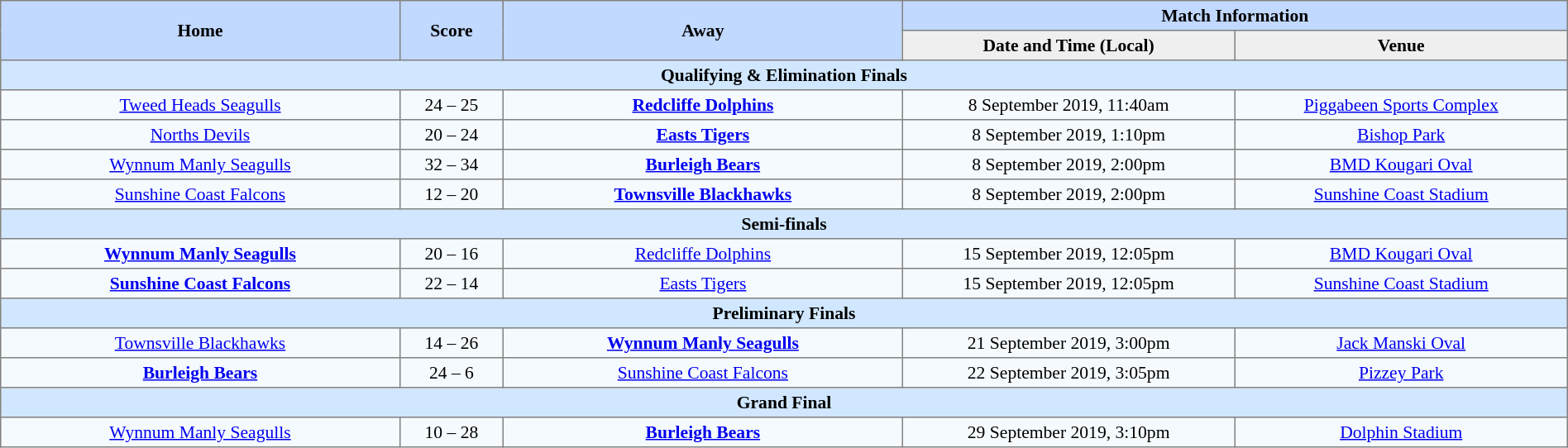<table border="1" cellpadding="3" cellspacing="0" style="border-collapse:collapse; font-size:90%; text-align:center; width:100%;">
<tr style="background:#c1d8ff;">
<th rowspan=2 width=12%>Home</th>
<th rowspan=2 width=3%>Score</th>
<th rowspan=2 width=12%>Away</th>
<th colspan=5>Match Information</th>
</tr>
<tr bgcolor=#EFEFEF>
<th width=10%>Date and Time (Local)</th>
<th width=10%>Venue</th>
</tr>
<tr style="background:#d0e7ff;">
<td colspan=5><strong>Qualifying & Elimination Finals</strong></td>
</tr>
<tr style="background:#f5faff;">
<td> <a href='#'>Tweed Heads Seagulls</a></td>
<td>24 – 25</td>
<td> <strong><a href='#'>Redcliffe Dolphins</a></strong></td>
<td>8 September 2019, 11:40am</td>
<td><a href='#'>Piggabeen Sports Complex</a></td>
</tr>
<tr style="background:#f5faff;">
<td> <a href='#'>Norths Devils</a></td>
<td>20 – 24</td>
<td> <strong><a href='#'>Easts Tigers</a></strong></td>
<td>8 September 2019, 1:10pm</td>
<td><a href='#'>Bishop Park</a></td>
</tr>
<tr style="background:#f5faff;">
<td> <a href='#'>Wynnum Manly Seagulls</a></td>
<td>32 – 34</td>
<td> <strong><a href='#'>Burleigh Bears</a></strong></td>
<td>8 September 2019, 2:00pm</td>
<td><a href='#'>BMD Kougari Oval</a></td>
</tr>
<tr style="background:#f5faff;">
<td> <a href='#'>Sunshine Coast Falcons</a></td>
<td>12 – 20</td>
<td> <strong><a href='#'>Townsville Blackhawks</a></strong></td>
<td>8 September 2019, 2:00pm</td>
<td><a href='#'>Sunshine Coast Stadium</a></td>
</tr>
<tr style="background:#d0e7ff;">
<td colspan=5><strong>Semi-finals</strong></td>
</tr>
<tr style="background:#f5faff;">
<td> <strong><a href='#'>Wynnum Manly Seagulls</a></strong></td>
<td>20 – 16</td>
<td> <a href='#'>Redcliffe Dolphins</a></td>
<td>15 September 2019, 12:05pm</td>
<td><a href='#'>BMD Kougari Oval</a></td>
</tr>
<tr style="background:#f5faff;">
<td> <strong><a href='#'>Sunshine Coast Falcons</a></strong></td>
<td>22 – 14</td>
<td> <a href='#'>Easts Tigers</a></td>
<td>15 September 2019, 12:05pm</td>
<td><a href='#'>Sunshine Coast Stadium</a></td>
</tr>
<tr style="background:#d0e7ff;">
<td colspan=5><strong>Preliminary Finals</strong></td>
</tr>
<tr style="background:#f5faff;">
<td> <a href='#'>Townsville Blackhawks</a></td>
<td>14 – 26</td>
<td> <strong><a href='#'>Wynnum Manly Seagulls</a></strong></td>
<td>21 September 2019, 3:00pm</td>
<td><a href='#'>Jack Manski Oval</a></td>
</tr>
<tr style="background:#f5faff;">
<td> <strong><a href='#'>Burleigh Bears</a></strong></td>
<td>24 – 6</td>
<td> <a href='#'>Sunshine Coast Falcons</a></td>
<td>22 September 2019, 3:05pm</td>
<td><a href='#'>Pizzey Park</a></td>
</tr>
<tr style="background:#d0e7ff;">
<td colspan=5><strong>Grand Final</strong></td>
</tr>
<tr style="background:#f5faff;">
<td> <a href='#'>Wynnum Manly Seagulls</a></td>
<td>10 – 28</td>
<td> <strong><a href='#'>Burleigh Bears</a></strong></td>
<td>29 September 2019, 3:10pm</td>
<td><a href='#'>Dolphin Stadium</a></td>
</tr>
</table>
